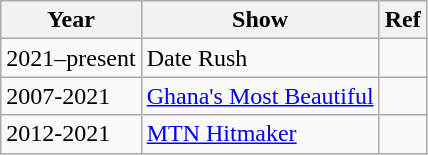<table class="wikitable">
<tr>
<th>Year</th>
<th>Show</th>
<th>Ref</th>
</tr>
<tr>
<td>2021–present</td>
<td>Date Rush</td>
<td></td>
</tr>
<tr>
<td>2007-2021</td>
<td><a href='#'>Ghana's Most Beautiful</a></td>
<td></td>
</tr>
<tr>
<td>2012-2021</td>
<td><a href='#'>MTN Hitmaker</a></td>
<td></td>
</tr>
</table>
